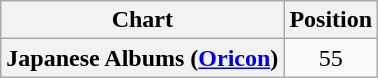<table class="wikitable plainrowheaders">
<tr>
<th>Chart</th>
<th>Position</th>
</tr>
<tr>
<th scope="row">Japanese Albums (<a href='#'>Oricon</a>)</th>
<td style="text-align:center;">55</td>
</tr>
</table>
